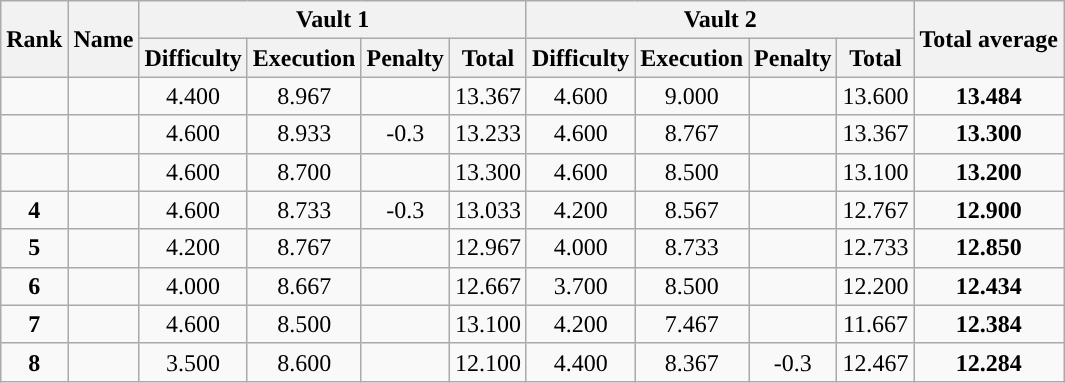<table class="wikitable sortable" style="text-align:center">
<tr>
<th rowspan=2>Rank</th>
<th rowspan=2>Name</th>
<th colspan=4>Vault 1</th>
<th colspan=4>Vault 2</th>
<th rowspan=2>Total average</th>
</tr>
<tr>
<th>Difficulty</th>
<th>Execution</th>
<th>Penalty</th>
<th>Total</th>
<th>Difficulty</th>
<th>Execution</th>
<th>Penalty</th>
<th>Total</th>
</tr>
<tr>
<td></td>
<td align="left"></td>
<td>4.400</td>
<td>8.967</td>
<td></td>
<td>13.367</td>
<td>4.600</td>
<td>9.000</td>
<td></td>
<td>13.600</td>
<td><strong>13.484</strong></td>
</tr>
<tr>
<td></td>
<td align="left"></td>
<td>4.600</td>
<td>8.933</td>
<td>-0.3</td>
<td>13.233</td>
<td>4.600</td>
<td>8.767</td>
<td></td>
<td>13.367</td>
<td><strong>13.300</strong></td>
</tr>
<tr>
<td></td>
<td align="left"></td>
<td>4.600</td>
<td>8.700</td>
<td></td>
<td>13.300</td>
<td>4.600</td>
<td>8.500</td>
<td></td>
<td>13.100</td>
<td><strong>13.200</strong></td>
</tr>
<tr>
<td><strong>4</strong></td>
<td align="left"></td>
<td>4.600</td>
<td>8.733</td>
<td>-0.3</td>
<td>13.033</td>
<td>4.200</td>
<td>8.567</td>
<td></td>
<td>12.767</td>
<td><strong>12.900</strong></td>
</tr>
<tr>
<td><strong>5</strong></td>
<td align="left"></td>
<td>4.200</td>
<td>8.767</td>
<td></td>
<td>12.967</td>
<td>4.000</td>
<td>8.733</td>
<td></td>
<td>12.733</td>
<td><strong>12.850</strong></td>
</tr>
<tr>
<td><strong>6</strong></td>
<td align="left"></td>
<td>4.000</td>
<td>8.667</td>
<td></td>
<td>12.667</td>
<td>3.700</td>
<td>8.500</td>
<td></td>
<td>12.200</td>
<td><strong>12.434</strong></td>
</tr>
<tr>
<td><strong>7</strong></td>
<td align="left"></td>
<td>4.600</td>
<td>8.500</td>
<td></td>
<td>13.100</td>
<td>4.200</td>
<td>7.467</td>
<td></td>
<td>11.667</td>
<td><strong>12.384</strong></td>
</tr>
<tr>
<td><strong>8</strong></td>
<td align="left"></td>
<td>3.500</td>
<td>8.600</td>
<td></td>
<td>12.100</td>
<td>4.400</td>
<td>8.367</td>
<td>-0.3</td>
<td>12.467</td>
<td><strong>12.284</strong></td>
</tr>
</table>
